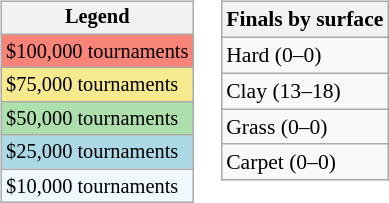<table>
<tr valign=top>
<td><br><table class=wikitable style="font-size:85%">
<tr>
<th>Legend</th>
</tr>
<tr style="background:#f88379;">
<td>$100,000 tournaments</td>
</tr>
<tr style="background:#f7e98e;">
<td>$75,000 tournaments</td>
</tr>
<tr style="background:#addfad;">
<td>$50,000 tournaments</td>
</tr>
<tr style="background:lightblue;">
<td>$25,000 tournaments</td>
</tr>
<tr style="background:#f0f8ff;">
<td>$10,000 tournaments</td>
</tr>
</table>
</td>
<td><br><table class=wikitable style="font-size:90%">
<tr>
<th>Finals by surface</th>
</tr>
<tr>
<td>Hard (0–0)</td>
</tr>
<tr>
<td>Clay (13–18)</td>
</tr>
<tr>
<td>Grass (0–0)</td>
</tr>
<tr>
<td>Carpet (0–0)</td>
</tr>
</table>
</td>
</tr>
</table>
